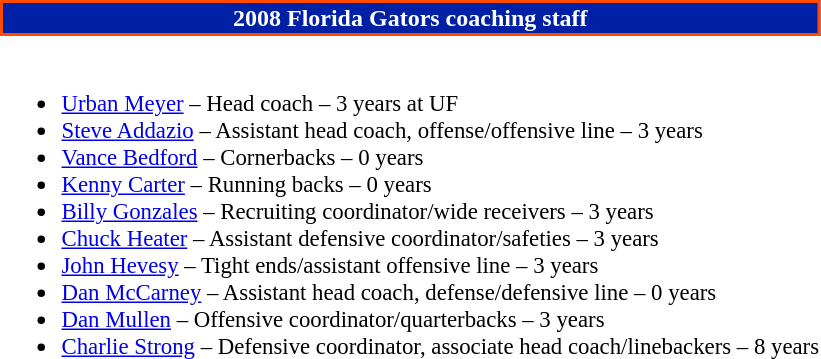<table class="toccolours" style="text-align: left">
<tr>
<td colspan="9" style="background:#0021a5; color:white; text-align:center; border:2px solid #ff4a00;"><strong>2008 Florida Gators coaching staff</strong></td>
</tr>
<tr>
<td style="font-size:95%; vertical-align:top;"><br><ul><li><a href='#'>Urban Meyer</a> – Head coach – 3 years at UF</li><li><a href='#'>Steve Addazio</a> – Assistant head coach, offense/offensive line – 3 years</li><li><a href='#'>Vance Bedford</a> – Cornerbacks – 0 years</li><li><a href='#'>Kenny Carter</a> – Running backs – 0 years</li><li><a href='#'>Billy Gonzales</a> – Recruiting coordinator/wide receivers – 3 years</li><li><a href='#'>Chuck Heater</a> –     Assistant defensive coordinator/safeties – 3 years</li><li><a href='#'>John Hevesy</a> – Tight ends/assistant offensive line  – 3 years</li><li><a href='#'>Dan McCarney</a> – Assistant head coach, defense/defensive line – 0 years</li><li><a href='#'>Dan Mullen</a> – Offensive coordinator/quarterbacks – 3 years</li><li><a href='#'>Charlie Strong</a> – Defensive coordinator, associate head coach/linebackers – 8 years</li></ul></td>
</tr>
</table>
